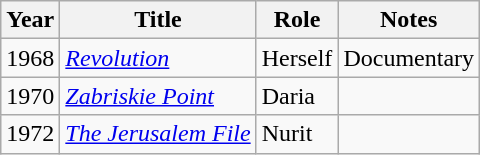<table class="wikitable">
<tr>
<th>Year</th>
<th>Title</th>
<th>Role</th>
<th>Notes</th>
</tr>
<tr>
<td>1968</td>
<td><em><a href='#'>Revolution</a></em></td>
<td>Herself</td>
<td>Documentary</td>
</tr>
<tr>
<td>1970</td>
<td><em><a href='#'>Zabriskie Point</a></em></td>
<td>Daria</td>
<td></td>
</tr>
<tr>
<td>1972</td>
<td><em><a href='#'>The Jerusalem File</a></em></td>
<td>Nurit</td>
<td></td>
</tr>
</table>
